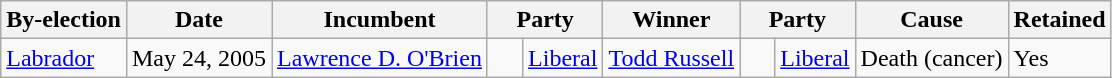<table class="wikitable">
<tr>
<th>By-election</th>
<th>Date</th>
<th>Incumbent</th>
<th colspan=2>Party</th>
<th>Winner</th>
<th colspan=2>Party</th>
<th>Cause</th>
<th>Retained</th>
</tr>
<tr>
<td><a href='#'>Labrador</a></td>
<td>May 24, 2005</td>
<td><a href='#'>Lawrence D. O'Brien</a></td>
<td>    </td>
<td><a href='#'>Liberal</a></td>
<td><a href='#'>Todd Russell</a></td>
<td>    </td>
<td><a href='#'>Liberal</a></td>
<td>Death (cancer)</td>
<td>Yes</td>
</tr>
</table>
